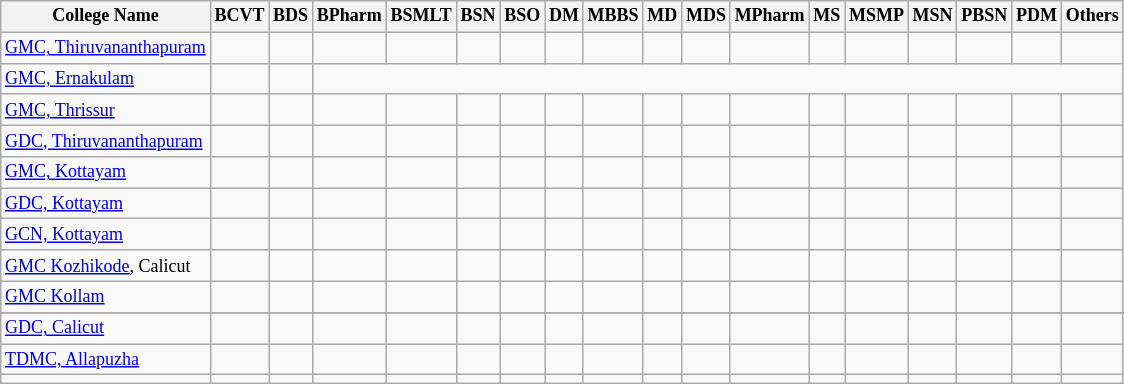<table class="wikitable sortable" style="font-size: 75%;">
<tr>
<th>College Name</th>
<th>BCVT</th>
<th>BDS</th>
<th>BPharm</th>
<th>BSMLT</th>
<th>BSN</th>
<th>BSO</th>
<th>DM</th>
<th>MBBS</th>
<th>MD</th>
<th>MDS</th>
<th>MPharm</th>
<th>MS</th>
<th>MSMP</th>
<th>MSN</th>
<th>PBSN</th>
<th>PDM</th>
<th>Others</th>
</tr>
<tr>
<td><a href='#'>GMC, Thiruvananthapuram</a></td>
<td></td>
<td></td>
<td></td>
<td></td>
<td></td>
<td></td>
<td></td>
<td></td>
<td></td>
<td></td>
<td></td>
<td></td>
<td></td>
<td></td>
<td></td>
<td></td>
<td></td>
</tr>
<tr>
<td><a href='#'>GMC, Ernakulam</a></td>
<td></td>
<td><!</td>
</tr>
<tr>
<td><a href='#'>GMC, Thrissur</a></td>
<td></td>
<td></td>
<td></td>
<td></td>
<td></td>
<td></td>
<td></td>
<td></td>
<td></td>
<td></td>
<td></td>
<td></td>
<td></td>
<td></td>
<td></td>
<td></td>
<td></td>
</tr>
<tr>
<td><a href='#'>GDC, Thiruvananthapuram</a></td>
<td></td>
<td></td>
<td></td>
<td></td>
<td></td>
<td></td>
<td></td>
<td></td>
<td></td>
<td></td>
<td></td>
<td></td>
<td></td>
<td></td>
<td></td>
<td></td>
<td></td>
</tr>
<tr>
<td><a href='#'>GMC, Kottayam</a></td>
<td></td>
<td></td>
<td></td>
<td></td>
<td></td>
<td></td>
<td></td>
<td></td>
<td></td>
<td></td>
<td></td>
<td></td>
<td></td>
<td></td>
<td></td>
<td></td>
<td></td>
</tr>
<tr>
<td><a href='#'>GDC, Kottayam</a></td>
<td></td>
<td></td>
<td></td>
<td></td>
<td></td>
<td></td>
<td></td>
<td></td>
<td></td>
<td></td>
<td></td>
<td></td>
<td></td>
<td></td>
<td></td>
<td></td>
<td></td>
</tr>
<tr>
<td><a href='#'>GCN, Kottayam</a></td>
<td></td>
<td></td>
<td></td>
<td></td>
<td></td>
<td></td>
<td></td>
<td></td>
<td></td>
<td></td>
<td></td>
<td></td>
<td></td>
<td></td>
<td></td>
<td></td>
<td></td>
</tr>
<tr>
<td><a href='#'>GMC Kozhikode</a>, Calicut</td>
<td></td>
<td></td>
<td></td>
<td></td>
<td></td>
<td></td>
<td></td>
<td></td>
<td></td>
<td></td>
<td></td>
<td></td>
<td></td>
<td></td>
<td></td>
<td></td>
<td></td>
</tr>
<tr>
<td><a href='#'>GMC Kollam</a></td>
<td></td>
<td></td>
<td></td>
<td></td>
<td></td>
<td></td>
<td></td>
<td></td>
<td></td>
<td></td>
<td></td>
<td></td>
<td></td>
<td></td>
<td></td>
<td></td>
<td></td>
</tr>
<tr>
</tr>
<tr>
<td><a href='#'>GDC, Calicut</a></td>
<td></td>
<td></td>
<td></td>
<td></td>
<td></td>
<td></td>
<td></td>
<td></td>
<td></td>
<td></td>
<td></td>
<td></td>
<td></td>
<td></td>
<td></td>
<td></td>
<td></td>
</tr>
<tr>
<td><a href='#'>TDMC, Allapuzha</a></td>
<td></td>
<td></td>
<td></td>
<td></td>
<td></td>
<td></td>
<td></td>
<td></td>
<td></td>
<td></td>
<td></td>
<td></td>
<td></td>
<td></td>
<td></td>
<td></td>
<td></td>
</tr>
<tr>
<td></td>
<td></td>
<td></td>
<td></td>
<td></td>
<td></td>
<td></td>
<td></td>
<td></td>
<td></td>
<td></td>
<td></td>
<td></td>
<td></td>
<td></td>
<td></td>
<td></td>
<td></td>
</tr>
</table>
